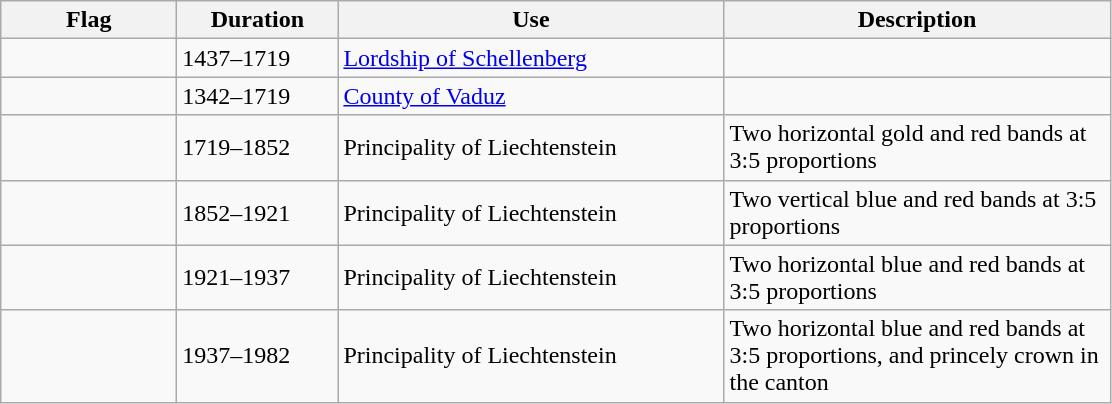<table class="wikitable">
<tr>
<th width="110">Flag</th>
<th width="100">Duration</th>
<th width="250">Use</th>
<th width="250">Description</th>
</tr>
<tr>
<td></td>
<td>1437–1719</td>
<td><a href='#'>Lordship of Schellenberg</a></td>
<td></td>
</tr>
<tr>
<td></td>
<td>1342–1719</td>
<td><a href='#'>County of Vaduz</a></td>
<td></td>
</tr>
<tr>
<td></td>
<td>1719–1852</td>
<td>Principality of Liechtenstein</td>
<td>Two horizontal gold and red bands at 3:5 proportions</td>
</tr>
<tr>
<td></td>
<td>1852–1921</td>
<td>Principality of Liechtenstein</td>
<td>Two vertical blue and red bands at 3:5 proportions</td>
</tr>
<tr>
<td></td>
<td>1921–1937</td>
<td>Principality of Liechtenstein</td>
<td>Two horizontal blue and red bands at 3:5 proportions</td>
</tr>
<tr>
<td></td>
<td>1937–1982</td>
<td>Principality of Liechtenstein</td>
<td>Two horizontal blue and red bands at 3:5 proportions, and princely crown in the canton</td>
</tr>
</table>
